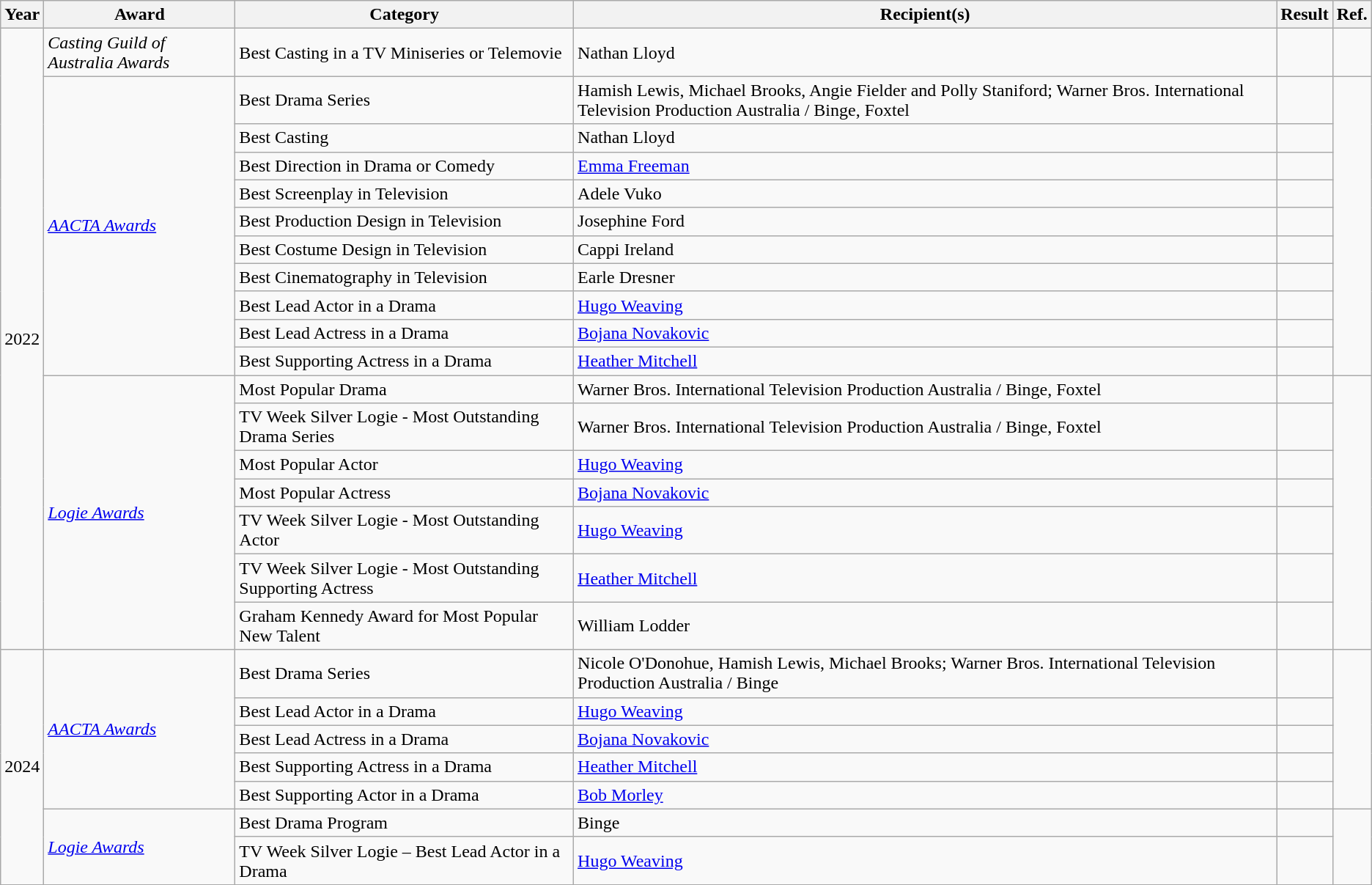<table class="wikitable">
<tr>
<th>Year</th>
<th><strong>Award</strong></th>
<th><strong>Category</strong></th>
<th><strong>Recipient(s)</strong></th>
<th><strong>Result</strong></th>
<th><strong>Ref.</strong></th>
</tr>
<tr>
<td rowspan="18">2022</td>
<td><em>Casting Guild of Australia Awards</em></td>
<td>Best Casting in a TV Miniseries or Telemovie</td>
<td>Nathan Lloyd</td>
<td></td>
<td></td>
</tr>
<tr>
<td rowspan="10"><em><a href='#'>AACTA Awards</a></em></td>
<td>Best Drama Series</td>
<td>Hamish Lewis, Michael Brooks, Angie Fielder and Polly Staniford; Warner Bros. International Television Production Australia / Binge, Foxtel</td>
<td></td>
<td rowspan="10"></td>
</tr>
<tr>
<td>Best Casting</td>
<td>Nathan Lloyd</td>
<td></td>
</tr>
<tr>
<td>Best Direction in Drama or Comedy</td>
<td><a href='#'>Emma Freeman</a></td>
<td></td>
</tr>
<tr>
<td>Best Screenplay in Television</td>
<td>Adele Vuko</td>
<td></td>
</tr>
<tr>
<td>Best Production Design in Television</td>
<td>Josephine Ford</td>
<td></td>
</tr>
<tr>
<td>Best Costume Design in Television</td>
<td>Cappi Ireland</td>
<td></td>
</tr>
<tr>
<td>Best Cinematography in Television</td>
<td>Earle Dresner</td>
<td></td>
</tr>
<tr>
<td>Best Lead Actor in a Drama</td>
<td><a href='#'>Hugo Weaving</a></td>
<td></td>
</tr>
<tr>
<td>Best Lead Actress in a Drama</td>
<td><a href='#'>Bojana Novakovic</a></td>
<td></td>
</tr>
<tr>
<td>Best Supporting Actress in a Drama</td>
<td><a href='#'>Heather Mitchell</a></td>
<td></td>
</tr>
<tr>
<td rowspan="7"><em><a href='#'>Logie Awards</a></em></td>
<td>Most Popular Drama</td>
<td>Warner Bros. International Television Production Australia / Binge, Foxtel</td>
<td></td>
<td rowspan="7"></td>
</tr>
<tr>
<td>TV Week Silver Logie - Most Outstanding Drama Series</td>
<td>Warner Bros. International Television Production Australia / Binge, Foxtel</td>
<td></td>
</tr>
<tr>
<td>Most Popular Actor</td>
<td><a href='#'>Hugo Weaving</a></td>
<td></td>
</tr>
<tr>
<td>Most Popular Actress</td>
<td><a href='#'>Bojana Novakovic</a></td>
<td></td>
</tr>
<tr>
<td>TV Week Silver Logie - Most Outstanding Actor</td>
<td><a href='#'>Hugo Weaving</a></td>
<td></td>
</tr>
<tr>
<td>TV Week Silver Logie - Most Outstanding Supporting Actress</td>
<td><a href='#'>Heather Mitchell</a></td>
<td></td>
</tr>
<tr>
<td>Graham Kennedy Award for Most Popular New Talent</td>
<td>William Lodder</td>
<td></td>
</tr>
<tr>
<td rowspan="7">2024</td>
<td rowspan="5"><em><a href='#'>AACTA Awards</a></em></td>
<td>Best Drama Series</td>
<td>Nicole O'Donohue, Hamish Lewis, Michael Brooks; Warner Bros. International Television Production Australia / Binge</td>
<td></td>
<td rowspan="5"></td>
</tr>
<tr>
<td>Best Lead Actor in a Drama</td>
<td><a href='#'>Hugo Weaving</a></td>
<td></td>
</tr>
<tr>
<td>Best Lead Actress in a Drama</td>
<td><a href='#'>Bojana Novakovic</a></td>
<td></td>
</tr>
<tr>
<td>Best Supporting Actress in a Drama</td>
<td><a href='#'>Heather Mitchell</a></td>
<td></td>
</tr>
<tr>
<td>Best Supporting Actor in a Drama</td>
<td><a href='#'>Bob Morley</a></td>
<td></td>
</tr>
<tr>
<td rowspan="2"><em><a href='#'>Logie Awards</a></em></td>
<td>Best Drama Program</td>
<td>Binge</td>
<td></td>
<td rowspan="2"></td>
</tr>
<tr>
<td>TV Week Silver Logie – Best Lead Actor in a Drama</td>
<td><a href='#'>Hugo Weaving</a></td>
<td></td>
</tr>
</table>
